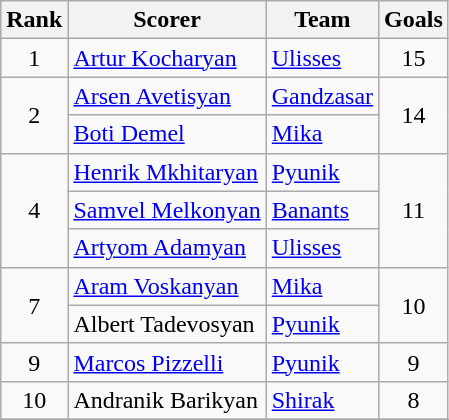<table class="wikitable">
<tr>
<th>Rank</th>
<th>Scorer</th>
<th>Team</th>
<th>Goals</th>
</tr>
<tr>
<td rowspan=1 align=center>1</td>
<td> <a href='#'>Artur Kocharyan</a></td>
<td><a href='#'>Ulisses</a></td>
<td align=center>15</td>
</tr>
<tr>
<td rowspan=2 align=center>2</td>
<td> <a href='#'>Arsen Avetisyan</a></td>
<td><a href='#'>Gandzasar</a></td>
<td rowspan=2 align=center>14</td>
</tr>
<tr>
<td> <a href='#'>Boti Demel</a></td>
<td><a href='#'>Mika</a></td>
</tr>
<tr>
<td rowspan=3 align=center>4</td>
<td> <a href='#'>Henrik Mkhitaryan</a></td>
<td><a href='#'>Pyunik</a></td>
<td rowspan=3 align=center>11</td>
</tr>
<tr>
<td> <a href='#'>Samvel Melkonyan</a></td>
<td><a href='#'>Banants</a></td>
</tr>
<tr>
<td> <a href='#'>Artyom Adamyan</a></td>
<td><a href='#'>Ulisses</a></td>
</tr>
<tr>
<td rowspan=2 align=center>7</td>
<td> <a href='#'>Aram Voskanyan</a></td>
<td><a href='#'>Mika</a></td>
<td rowspan=2 align=center>10</td>
</tr>
<tr>
<td> Albert Tadevosyan</td>
<td><a href='#'>Pyunik</a></td>
</tr>
<tr>
<td rowspan=1 align=center>9</td>
<td> <a href='#'>Marcos Pizzelli</a></td>
<td><a href='#'>Pyunik</a></td>
<td align=center>9</td>
</tr>
<tr>
<td rowspan=1 align=center>10</td>
<td> Andranik Barikyan</td>
<td><a href='#'>Shirak</a></td>
<td align=center>8</td>
</tr>
<tr>
</tr>
</table>
